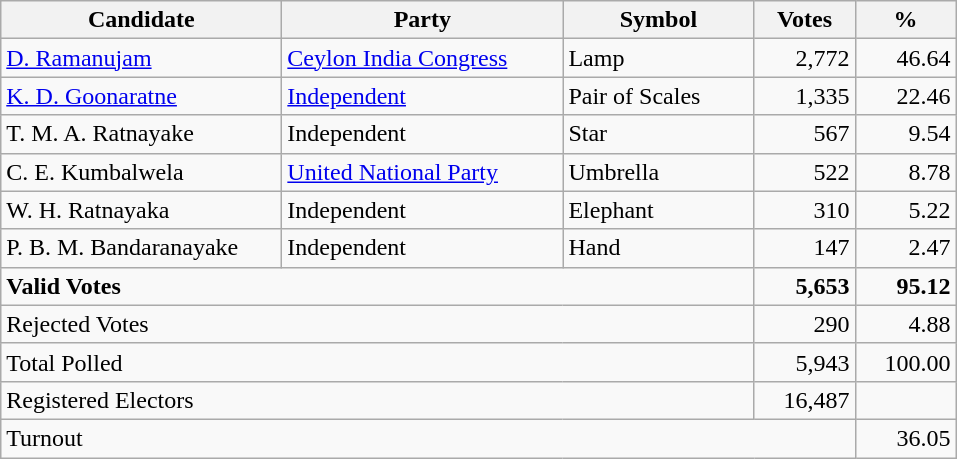<table class="wikitable" border="1" style="text-align:right;">
<tr>
<th align=left width="180">Candidate</th>
<th align=left width="180">Party</th>
<th align=left width="120">Symbol</th>
<th align=left width="60">Votes</th>
<th align=left width="60">%</th>
</tr>
<tr>
<td align=left><a href='#'>D. Ramanujam</a></td>
<td align=left><a href='#'>Ceylon India Congress</a></td>
<td align=left>Lamp</td>
<td>2,772</td>
<td>46.64</td>
</tr>
<tr>
<td align=left><a href='#'>K. D. Goonaratne</a></td>
<td align=left><a href='#'>Independent</a></td>
<td align=left>Pair of Scales</td>
<td>1,335</td>
<td>22.46</td>
</tr>
<tr>
<td align=left>T. M. A. Ratnayake</td>
<td align=left>Independent</td>
<td align=left>Star</td>
<td>567</td>
<td>9.54</td>
</tr>
<tr>
<td align=left>C. E. Kumbalwela</td>
<td align=left><a href='#'>United National Party</a></td>
<td align=left>Umbrella</td>
<td>522</td>
<td>8.78</td>
</tr>
<tr>
<td align=left>W. H. Ratnayaka</td>
<td align=left>Independent</td>
<td align=left>Elephant</td>
<td>310</td>
<td>5.22</td>
</tr>
<tr>
<td align=left>P. B. M. Bandaranayake</td>
<td align=left>Independent</td>
<td align=left>Hand</td>
<td>147</td>
<td>2.47</td>
</tr>
<tr>
<td align=left colspan=3><strong>Valid Votes</strong></td>
<td><strong>5,653</strong></td>
<td><strong>95.12</strong></td>
</tr>
<tr>
<td align=left colspan=3>Rejected Votes</td>
<td>290</td>
<td>4.88</td>
</tr>
<tr>
<td align=left colspan=3>Total Polled</td>
<td>5,943</td>
<td>100.00</td>
</tr>
<tr>
<td align=left colspan=3>Registered Electors</td>
<td>16,487</td>
<td></td>
</tr>
<tr>
<td align=left colspan=4>Turnout</td>
<td>36.05</td>
</tr>
</table>
